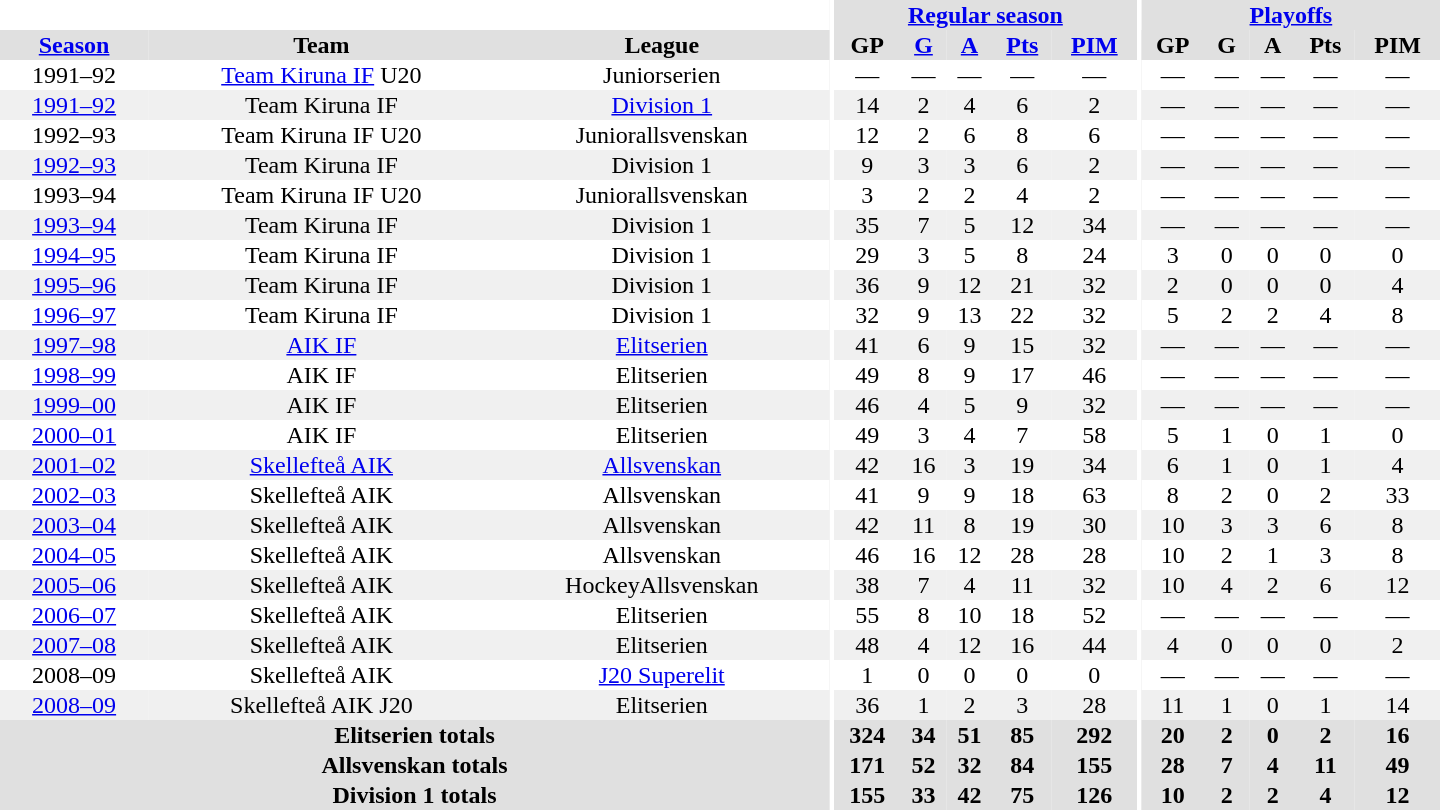<table border="0" cellpadding="1" cellspacing="0" style="text-align:center; width:60em">
<tr bgcolor="#e0e0e0">
<th colspan="3" bgcolor="#ffffff"></th>
<th rowspan="99" bgcolor="#ffffff"></th>
<th colspan="5"><a href='#'>Regular season</a></th>
<th rowspan="99" bgcolor="#ffffff"></th>
<th colspan="5"><a href='#'>Playoffs</a></th>
</tr>
<tr bgcolor="#e0e0e0">
<th><a href='#'>Season</a></th>
<th>Team</th>
<th>League</th>
<th>GP</th>
<th><a href='#'>G</a></th>
<th><a href='#'>A</a></th>
<th><a href='#'>Pts</a></th>
<th><a href='#'>PIM</a></th>
<th>GP</th>
<th>G</th>
<th>A</th>
<th>Pts</th>
<th>PIM</th>
</tr>
<tr>
<td>1991–92</td>
<td><a href='#'>Team Kiruna IF</a> U20</td>
<td>Juniorserien</td>
<td>—</td>
<td>—</td>
<td>—</td>
<td>—</td>
<td>—</td>
<td>—</td>
<td>—</td>
<td>—</td>
<td>—</td>
<td>—</td>
</tr>
<tr bgcolor="#f0f0f0">
<td><a href='#'>1991–92</a></td>
<td>Team Kiruna IF</td>
<td><a href='#'>Division 1</a></td>
<td>14</td>
<td>2</td>
<td>4</td>
<td>6</td>
<td>2</td>
<td>—</td>
<td>—</td>
<td>—</td>
<td>—</td>
<td>—</td>
</tr>
<tr>
<td>1992–93</td>
<td>Team Kiruna IF U20</td>
<td>Juniorallsvenskan</td>
<td>12</td>
<td>2</td>
<td>6</td>
<td>8</td>
<td>6</td>
<td>—</td>
<td>—</td>
<td>—</td>
<td>—</td>
<td>—</td>
</tr>
<tr bgcolor="#f0f0f0">
<td><a href='#'>1992–93</a></td>
<td>Team Kiruna IF</td>
<td>Division 1</td>
<td>9</td>
<td>3</td>
<td>3</td>
<td>6</td>
<td>2</td>
<td>—</td>
<td>—</td>
<td>—</td>
<td>—</td>
<td>—</td>
</tr>
<tr>
<td>1993–94</td>
<td>Team Kiruna IF U20</td>
<td>Juniorallsvenskan</td>
<td>3</td>
<td>2</td>
<td>2</td>
<td>4</td>
<td>2</td>
<td>—</td>
<td>—</td>
<td>—</td>
<td>—</td>
<td>—</td>
</tr>
<tr bgcolor="#f0f0f0">
<td><a href='#'>1993–94</a></td>
<td>Team Kiruna IF</td>
<td>Division 1</td>
<td>35</td>
<td>7</td>
<td>5</td>
<td>12</td>
<td>34</td>
<td>—</td>
<td>—</td>
<td>—</td>
<td>—</td>
<td>—</td>
</tr>
<tr>
<td><a href='#'>1994–95</a></td>
<td>Team Kiruna IF</td>
<td>Division 1</td>
<td>29</td>
<td>3</td>
<td>5</td>
<td>8</td>
<td>24</td>
<td>3</td>
<td>0</td>
<td>0</td>
<td>0</td>
<td>0</td>
</tr>
<tr bgcolor="#f0f0f0">
<td><a href='#'>1995–96</a></td>
<td>Team Kiruna IF</td>
<td>Division 1</td>
<td>36</td>
<td>9</td>
<td>12</td>
<td>21</td>
<td>32</td>
<td>2</td>
<td>0</td>
<td>0</td>
<td>0</td>
<td>4</td>
</tr>
<tr>
<td><a href='#'>1996–97</a></td>
<td>Team Kiruna IF</td>
<td>Division 1</td>
<td>32</td>
<td>9</td>
<td>13</td>
<td>22</td>
<td>32</td>
<td>5</td>
<td>2</td>
<td>2</td>
<td>4</td>
<td>8</td>
</tr>
<tr bgcolor="#f0f0f0">
<td><a href='#'>1997–98</a></td>
<td><a href='#'>AIK IF</a></td>
<td><a href='#'>Elitserien</a></td>
<td>41</td>
<td>6</td>
<td>9</td>
<td>15</td>
<td>32</td>
<td>—</td>
<td>—</td>
<td>—</td>
<td>—</td>
<td>—</td>
</tr>
<tr>
<td><a href='#'>1998–99</a></td>
<td>AIK IF</td>
<td>Elitserien</td>
<td>49</td>
<td>8</td>
<td>9</td>
<td>17</td>
<td>46</td>
<td>—</td>
<td>—</td>
<td>—</td>
<td>—</td>
<td>—</td>
</tr>
<tr bgcolor="#f0f0f0">
<td><a href='#'>1999–00</a></td>
<td>AIK IF</td>
<td>Elitserien</td>
<td>46</td>
<td>4</td>
<td>5</td>
<td>9</td>
<td>32</td>
<td>—</td>
<td>—</td>
<td>—</td>
<td>—</td>
<td>—</td>
</tr>
<tr>
<td><a href='#'>2000–01</a></td>
<td>AIK IF</td>
<td>Elitserien</td>
<td>49</td>
<td>3</td>
<td>4</td>
<td>7</td>
<td>58</td>
<td>5</td>
<td>1</td>
<td>0</td>
<td>1</td>
<td>0</td>
</tr>
<tr bgcolor="#f0f0f0">
<td><a href='#'>2001–02</a></td>
<td><a href='#'>Skellefteå AIK</a></td>
<td><a href='#'>Allsvenskan</a></td>
<td>42</td>
<td>16</td>
<td>3</td>
<td>19</td>
<td>34</td>
<td>6</td>
<td>1</td>
<td>0</td>
<td>1</td>
<td>4</td>
</tr>
<tr>
<td><a href='#'>2002–03</a></td>
<td>Skellefteå AIK</td>
<td>Allsvenskan</td>
<td>41</td>
<td>9</td>
<td>9</td>
<td>18</td>
<td>63</td>
<td>8</td>
<td>2</td>
<td>0</td>
<td>2</td>
<td>33</td>
</tr>
<tr bgcolor="#f0f0f0">
<td><a href='#'>2003–04</a></td>
<td>Skellefteå AIK</td>
<td>Allsvenskan</td>
<td>42</td>
<td>11</td>
<td>8</td>
<td>19</td>
<td>30</td>
<td>10</td>
<td>3</td>
<td>3</td>
<td>6</td>
<td>8</td>
</tr>
<tr>
<td><a href='#'>2004–05</a></td>
<td>Skellefteå AIK</td>
<td>Allsvenskan</td>
<td>46</td>
<td>16</td>
<td>12</td>
<td>28</td>
<td>28</td>
<td>10</td>
<td>2</td>
<td>1</td>
<td>3</td>
<td>8</td>
</tr>
<tr bgcolor="#f0f0f0">
<td><a href='#'>2005–06</a></td>
<td>Skellefteå AIK</td>
<td>HockeyAllsvenskan</td>
<td>38</td>
<td>7</td>
<td>4</td>
<td>11</td>
<td>32</td>
<td>10</td>
<td>4</td>
<td>2</td>
<td>6</td>
<td>12</td>
</tr>
<tr>
<td><a href='#'>2006–07</a></td>
<td>Skellefteå AIK</td>
<td>Elitserien</td>
<td>55</td>
<td>8</td>
<td>10</td>
<td>18</td>
<td>52</td>
<td>—</td>
<td>—</td>
<td>—</td>
<td>—</td>
<td>—</td>
</tr>
<tr bgcolor="#f0f0f0">
<td><a href='#'>2007–08</a></td>
<td>Skellefteå AIK</td>
<td>Elitserien</td>
<td>48</td>
<td>4</td>
<td>12</td>
<td>16</td>
<td>44</td>
<td>4</td>
<td>0</td>
<td>0</td>
<td>0</td>
<td>2</td>
</tr>
<tr>
<td>2008–09</td>
<td>Skellefteå AIK</td>
<td><a href='#'>J20 Superelit</a></td>
<td>1</td>
<td>0</td>
<td>0</td>
<td>0</td>
<td>0</td>
<td>—</td>
<td>—</td>
<td>—</td>
<td>—</td>
<td>—</td>
</tr>
<tr bgcolor="#f0f0f0">
<td><a href='#'>2008–09</a></td>
<td>Skellefteå AIK J20</td>
<td>Elitserien</td>
<td>36</td>
<td>1</td>
<td>2</td>
<td>3</td>
<td>28</td>
<td>11</td>
<td>1</td>
<td>0</td>
<td>1</td>
<td>14</td>
</tr>
<tr>
</tr>
<tr ALIGN="center" bgcolor="#e0e0e0">
<th colspan="3">Elitserien totals</th>
<th ALIGN="center">324</th>
<th ALIGN="center">34</th>
<th ALIGN="center">51</th>
<th ALIGN="center">85</th>
<th ALIGN="center">292</th>
<th ALIGN="center">20</th>
<th ALIGN="center">2</th>
<th ALIGN="center">0</th>
<th ALIGN="center">2</th>
<th ALIGN="center">16</th>
</tr>
<tr>
</tr>
<tr ALIGN="center" bgcolor="#e0e0e0">
<th colspan="3">Allsvenskan totals</th>
<th ALIGN="center">171</th>
<th ALIGN="center">52</th>
<th ALIGN="center">32</th>
<th ALIGN="center">84</th>
<th ALIGN="center">155</th>
<th ALIGN="center">28</th>
<th ALIGN="center">7</th>
<th ALIGN="center">4</th>
<th ALIGN="center">11</th>
<th ALIGN="center">49</th>
</tr>
<tr>
</tr>
<tr ALIGN="center" bgcolor="#e0e0e0">
<th colspan="3">Division 1 totals</th>
<th ALIGN="center">155</th>
<th ALIGN="center">33</th>
<th ALIGN="center">42</th>
<th ALIGN="center">75</th>
<th ALIGN="center">126</th>
<th ALIGN="center">10</th>
<th ALIGN="center">2</th>
<th ALIGN="center">2</th>
<th ALIGN="center">4</th>
<th ALIGN="center">12</th>
</tr>
</table>
